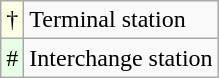<table class="wikitable">
<tr>
<td style="background-color:#FFFFE6">†</td>
<td>Terminal station</td>
</tr>
<tr>
<td style="background-color:#E6FFE6">#</td>
<td>Interchange station</td>
</tr>
</table>
